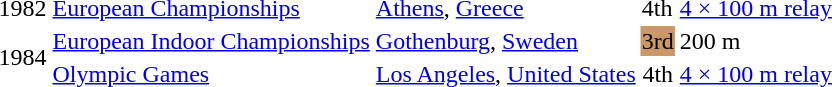<table>
<tr>
<td>1982</td>
<td><a href='#'>European Championships</a></td>
<td><a href='#'>Athens</a>, <a href='#'>Greece</a></td>
<td>4th</td>
<td><a href='#'>4 × 100 m relay</a></td>
</tr>
<tr>
<td rowspan=2>1984</td>
<td><a href='#'>European Indoor Championships</a></td>
<td><a href='#'>Gothenburg</a>, <a href='#'>Sweden</a></td>
<td bgcolor="cc9966" align="center">3rd</td>
<td>200 m</td>
</tr>
<tr>
<td><a href='#'>Olympic Games</a></td>
<td><a href='#'>Los Angeles</a>, <a href='#'>United States</a></td>
<td align="center">4th</td>
<td><a href='#'>4 × 100 m relay</a></td>
</tr>
</table>
